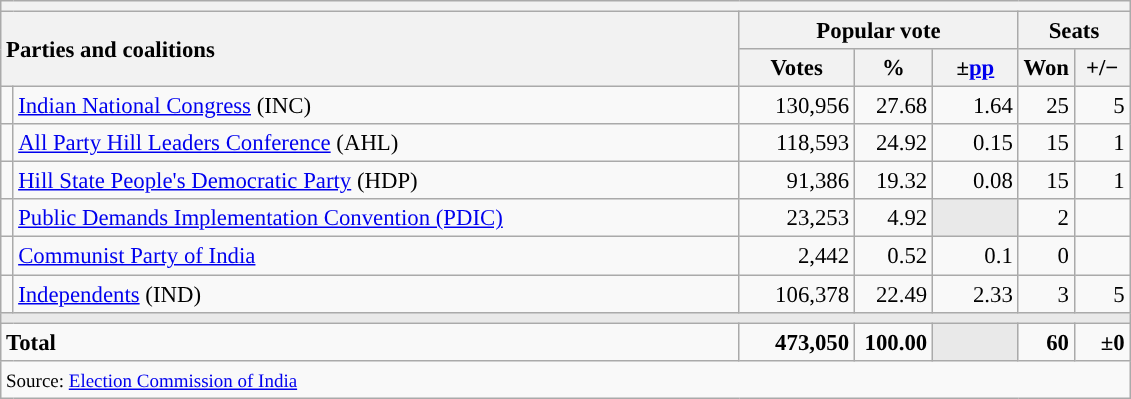<table class="wikitable" style="text-align:right; font-size:95%;">
<tr>
<th colspan=10></th>
</tr>
<tr>
<th style="text-align:left;" rowspan="2" colspan="2" width="485">Parties and coalitions</th>
<th colspan="3">Popular vote</th>
<th colspan="2">Seats</th>
</tr>
<tr>
<th width="70">Votes</th>
<th width="45">%</th>
<th width="50">±<a href='#'>pp</a></th>
<th width="30">Won</th>
<th width="30">+/−</th>
</tr>
<tr>
<td width="1" style="color:inherit;background:"></td>
<td align="left"><a href='#'>Indian National Congress</a> (INC)</td>
<td>130,956</td>
<td>27.68</td>
<td>1.64 </td>
<td>25</td>
<td>5 </td>
</tr>
<tr>
<td width="1" style="color:inherit;background:"></td>
<td align="left"><a href='#'>All Party Hill Leaders Conference</a> (AHL)</td>
<td>118,593</td>
<td>24.92</td>
<td>0.15 </td>
<td>15</td>
<td>1 </td>
</tr>
<tr>
<td width="1" style="color:inherit;background:"></td>
<td align="left"><a href='#'>Hill State People's Democratic Party</a> (HDP)</td>
<td>91,386</td>
<td>19.32</td>
<td>0.08 </td>
<td>15</td>
<td>1 </td>
</tr>
<tr>
<td></td>
<td align="left"><a href='#'>Public Demands Implementation Convention (PDIC)</a></td>
<td>23,253</td>
<td>4.92</td>
<td style="color:inherit;background:#E9E9E9"></td>
<td>2</td>
<td> </td>
</tr>
<tr>
<td></td>
<td align="left"><a href='#'>Communist Party of India</a></td>
<td>2,442</td>
<td>0.52</td>
<td>0.1 </td>
<td>0</td>
<td></td>
</tr>
<tr>
<td></td>
<td align="left"><a href='#'>Independents</a> (IND)</td>
<td>106,378</td>
<td>22.49</td>
<td>2.33 </td>
<td>3</td>
<td>5 </td>
</tr>
<tr>
<td colspan="7" bgcolor="#E9E9E9"></td>
</tr>
<tr style="font-weight:bold;">
<td align="left" colspan="2">Total</td>
<td>473,050</td>
<td>100.00</td>
<td bgcolor="#E9E9E9"></td>
<td>60</td>
<td>±0</td>
</tr>
<tr>
<td style="text-align:left;" colspan="7"><small>Source: <a href='#'>Election Commission of India</a></small></td>
</tr>
</table>
